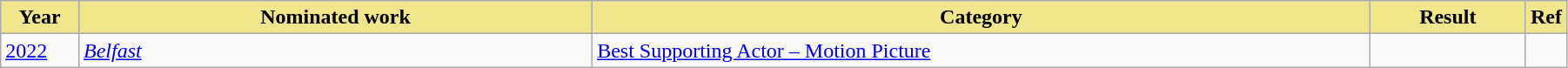<table class="wikitable" width="95%">
<tr>
<th style="background:#F0E68C" width="5%">Year</th>
<th style="background:#F0E68C" width="33%">Nominated work</th>
<th style="background:#F0E68C" width="50%">Category</th>
<th style="background:#F0E68C" width="10%">Result</th>
<th style="background:#F0E68C" width="2%">Ref</th>
</tr>
<tr>
<td><a href='#'>2022</a></td>
<td><em><a href='#'>Belfast</a></em></td>
<td><a href='#'>Best Supporting Actor – Motion Picture</a></td>
<td></td>
<td></td>
</tr>
</table>
